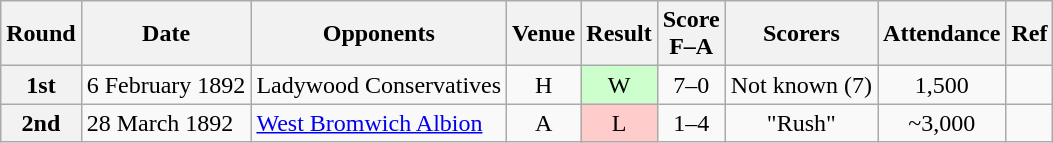<table class="wikitable" style="text-align:center">
<tr>
<th scope="col">Round</th>
<th scope="col">Date</th>
<th scope="col">Opponents</th>
<th scope="col">Venue</th>
<th scope="col">Result</th>
<th scope="col">Score<br>F–A</th>
<th scope="col">Scorers</th>
<th scope="col">Attendance</th>
<th scope="col">Ref</th>
</tr>
<tr>
<th scope="row">1st</th>
<td align="left">6 February 1892</td>
<td align="left">Ladywood Conservatives</td>
<td>H</td>
<td style=background:#cfc>W</td>
<td>7–0</td>
<td align="left">Not known (7)</td>
<td>1,500</td>
<td></td>
</tr>
<tr>
<th scope="row">2nd</th>
<td align="left">28 March 1892</td>
<td align="left"><a href='#'>West Bromwich Albion</a></td>
<td>A</td>
<td style=background:#fcc>L</td>
<td>1–4</td>
<td>"Rush"</td>
<td>~3,000</td>
<td></td>
</tr>
</table>
